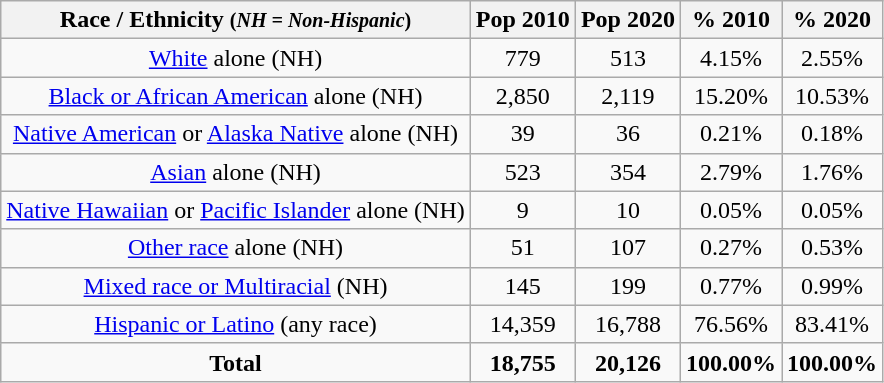<table class="wikitable" style="text-align:center;">
<tr>
<th>Race / Ethnicity <small>(<em>NH = Non-Hispanic</em>)</small></th>
<th>Pop 2010</th>
<th>Pop 2020</th>
<th>% 2010</th>
<th>% 2020</th>
</tr>
<tr>
<td><a href='#'>White</a> alone (NH)</td>
<td>779</td>
<td>513</td>
<td>4.15%</td>
<td>2.55%</td>
</tr>
<tr>
<td><a href='#'>Black or African American</a> alone (NH)</td>
<td>2,850</td>
<td>2,119</td>
<td>15.20%</td>
<td>10.53%</td>
</tr>
<tr>
<td><a href='#'>Native American</a> or <a href='#'>Alaska Native</a> alone (NH)</td>
<td>39</td>
<td>36</td>
<td>0.21%</td>
<td>0.18%</td>
</tr>
<tr>
<td><a href='#'>Asian</a> alone (NH)</td>
<td>523</td>
<td>354</td>
<td>2.79%</td>
<td>1.76%</td>
</tr>
<tr>
<td><a href='#'>Native Hawaiian</a> or <a href='#'>Pacific Islander</a> alone (NH)</td>
<td>9</td>
<td>10</td>
<td>0.05%</td>
<td>0.05%</td>
</tr>
<tr>
<td><a href='#'>Other race</a> alone (NH)</td>
<td>51</td>
<td>107</td>
<td>0.27%</td>
<td>0.53%</td>
</tr>
<tr>
<td><a href='#'>Mixed race or Multiracial</a> (NH)</td>
<td>145</td>
<td>199</td>
<td>0.77%</td>
<td>0.99%</td>
</tr>
<tr>
<td><a href='#'>Hispanic or Latino</a> (any race)</td>
<td>14,359</td>
<td>16,788</td>
<td>76.56%</td>
<td>83.41%</td>
</tr>
<tr>
<td><strong>Total</strong></td>
<td><strong>18,755</strong></td>
<td><strong>20,126</strong></td>
<td><strong>100.00%</strong></td>
<td><strong>100.00%</strong></td>
</tr>
</table>
